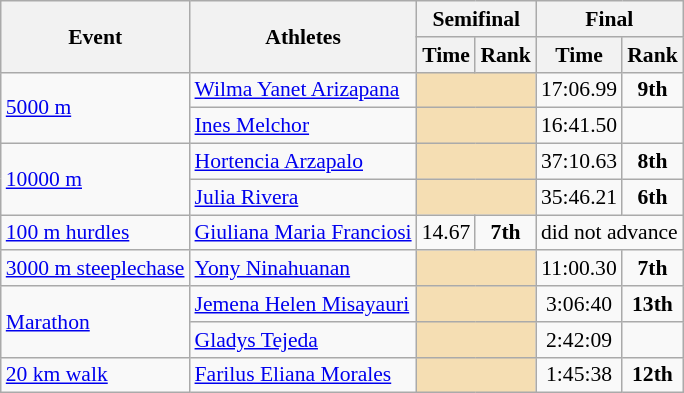<table class="wikitable" border="1" style="font-size:90%">
<tr>
<th rowspan=2>Event</th>
<th rowspan=2>Athletes</th>
<th colspan=2>Semifinal</th>
<th colspan=2>Final</th>
</tr>
<tr>
<th>Time</th>
<th>Rank</th>
<th>Time</th>
<th>Rank</th>
</tr>
<tr>
<td rowspan=2><a href='#'>5000 m</a></td>
<td><a href='#'>Wilma Yanet Arizapana</a></td>
<td align=center colspan=2 bgcolor=wheat></td>
<td align=center>17:06.99</td>
<td align=center><strong>9th</strong></td>
</tr>
<tr>
<td><a href='#'>Ines Melchor</a></td>
<td align=center colspan=2 bgcolor=wheat></td>
<td align=center>16:41.50</td>
<td align=center></td>
</tr>
<tr>
<td rowspan=2><a href='#'>10000 m</a></td>
<td><a href='#'>Hortencia Arzapalo</a></td>
<td align=center colspan=2 bgcolor=wheat></td>
<td align=center>37:10.63</td>
<td align=center><strong>8th</strong></td>
</tr>
<tr>
<td><a href='#'>Julia Rivera</a></td>
<td align=center colspan=2 bgcolor=wheat></td>
<td align=center>35:46.21</td>
<td align=center><strong>6th</strong></td>
</tr>
<tr>
<td><a href='#'>100 m hurdles</a></td>
<td><a href='#'>Giuliana Maria Franciosi</a></td>
<td align=center>14.67</td>
<td align=center><strong>7th</strong></td>
<td align=center colspan=2>did not advance</td>
</tr>
<tr>
<td><a href='#'>3000 m steeplechase</a></td>
<td><a href='#'>Yony Ninahuanan</a></td>
<td colspan=2 bgcolor=wheat></td>
<td align=center>11:00.30</td>
<td align=center><strong>7th</strong></td>
</tr>
<tr>
<td rowspan=2><a href='#'>Marathon</a></td>
<td><a href='#'>Jemena Helen Misayauri</a></td>
<td align=center colspan=2 bgcolor=wheat></td>
<td align=center>3:06:40</td>
<td align=center><strong>13th</strong></td>
</tr>
<tr>
<td><a href='#'>Gladys Tejeda</a></td>
<td align=center colspan=2 bgcolor=wheat></td>
<td align=center>2:42:09</td>
<td align=center></td>
</tr>
<tr>
<td><a href='#'>20 km walk</a></td>
<td><a href='#'>Farilus Eliana Morales</a></td>
<td align=center colspan=2 bgcolor=wheat></td>
<td align=center>1:45:38</td>
<td align=center><strong>12th</strong></td>
</tr>
</table>
